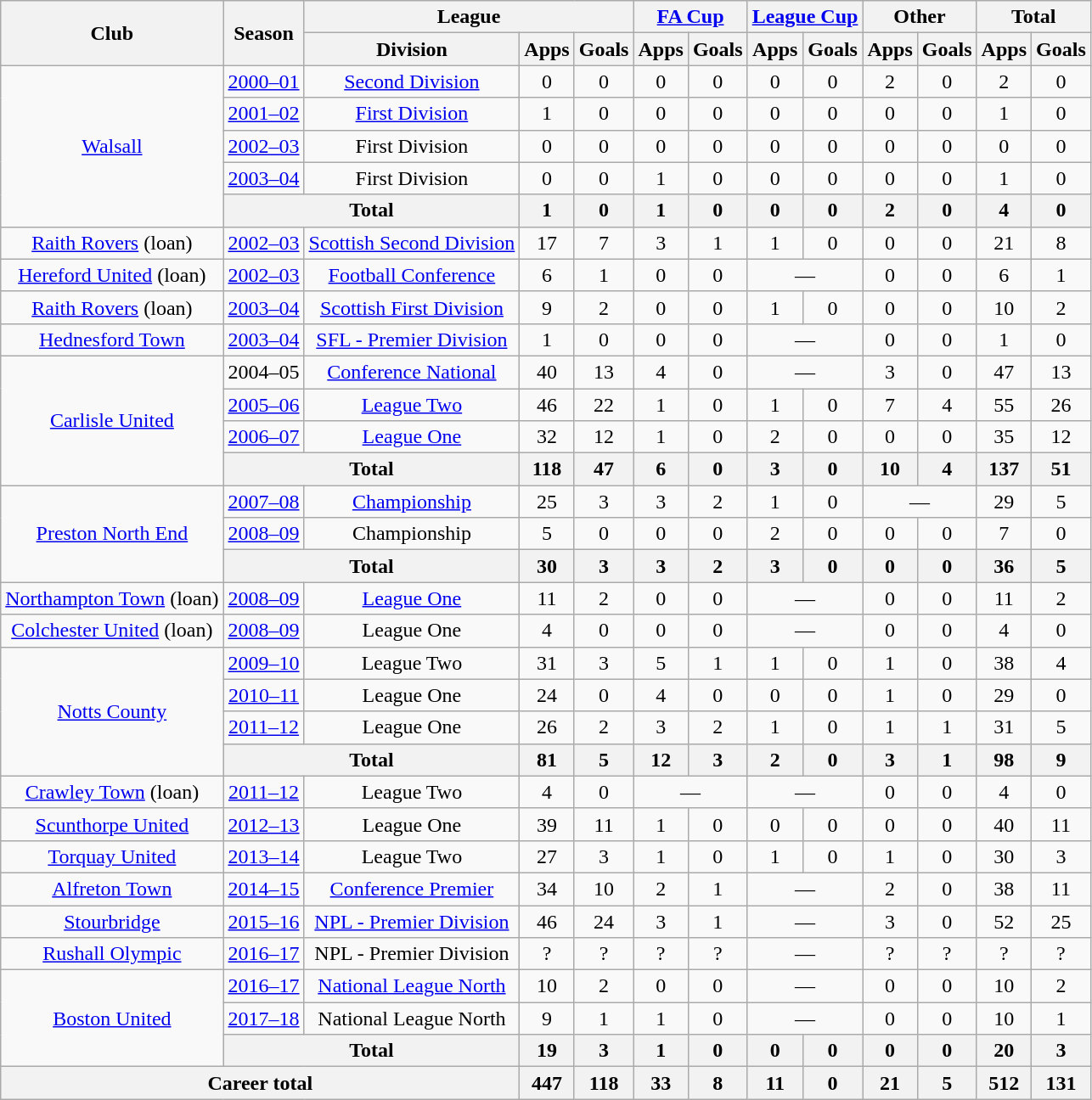<table class="wikitable" style="text-align: center">
<tr>
<th rowspan="2">Club</th>
<th rowspan="2">Season</th>
<th colspan="3">League</th>
<th colspan="2"><a href='#'>FA Cup</a></th>
<th colspan="2"><a href='#'>League Cup</a></th>
<th colspan="2">Other</th>
<th colspan="2">Total</th>
</tr>
<tr>
<th>Division</th>
<th>Apps</th>
<th>Goals</th>
<th>Apps</th>
<th>Goals</th>
<th>Apps</th>
<th>Goals</th>
<th>Apps</th>
<th>Goals</th>
<th>Apps</th>
<th>Goals</th>
</tr>
<tr>
<td rowspan="5"><a href='#'>Walsall</a></td>
<td><a href='#'>2000–01</a></td>
<td><a href='#'>Second Division</a></td>
<td>0</td>
<td>0</td>
<td>0</td>
<td>0</td>
<td>0</td>
<td>0</td>
<td>2</td>
<td>0</td>
<td>2</td>
<td>0</td>
</tr>
<tr>
<td><a href='#'>2001–02</a></td>
<td><a href='#'>First Division</a></td>
<td>1</td>
<td>0</td>
<td>0</td>
<td>0</td>
<td>0</td>
<td>0</td>
<td>0</td>
<td>0</td>
<td>1</td>
<td>0</td>
</tr>
<tr>
<td><a href='#'>2002–03</a></td>
<td>First Division</td>
<td>0</td>
<td>0</td>
<td>0</td>
<td>0</td>
<td>0</td>
<td>0</td>
<td>0</td>
<td>0</td>
<td>0</td>
<td>0</td>
</tr>
<tr>
<td><a href='#'>2003–04</a></td>
<td>First Division</td>
<td>0</td>
<td>0</td>
<td>1</td>
<td>0</td>
<td>0</td>
<td>0</td>
<td>0</td>
<td>0</td>
<td>1</td>
<td>0</td>
</tr>
<tr>
<th colspan="2">Total</th>
<th>1</th>
<th>0</th>
<th>1</th>
<th>0</th>
<th>0</th>
<th>0</th>
<th>2</th>
<th>0</th>
<th>4</th>
<th>0</th>
</tr>
<tr>
<td><a href='#'>Raith Rovers</a> (loan)</td>
<td><a href='#'>2002–03</a></td>
<td><a href='#'>Scottish Second Division</a></td>
<td>17</td>
<td>7</td>
<td>3</td>
<td>1</td>
<td>1</td>
<td>0</td>
<td>0</td>
<td>0</td>
<td>21</td>
<td>8</td>
</tr>
<tr>
<td><a href='#'>Hereford United</a> (loan)</td>
<td><a href='#'>2002–03</a></td>
<td><a href='#'>Football Conference</a></td>
<td>6</td>
<td>1</td>
<td>0</td>
<td>0</td>
<td colspan="2">—</td>
<td>0</td>
<td>0</td>
<td>6</td>
<td>1</td>
</tr>
<tr>
<td><a href='#'>Raith Rovers</a> (loan)</td>
<td><a href='#'>2003–04</a></td>
<td><a href='#'>Scottish First Division</a></td>
<td>9</td>
<td>2</td>
<td>0</td>
<td>0</td>
<td>1</td>
<td>0</td>
<td>0</td>
<td>0</td>
<td>10</td>
<td>2</td>
</tr>
<tr>
<td><a href='#'>Hednesford Town</a></td>
<td><a href='#'>2003–04</a></td>
<td><a href='#'>SFL - Premier Division</a></td>
<td>1</td>
<td>0</td>
<td>0</td>
<td>0</td>
<td colspan="2">—</td>
<td>0</td>
<td>0</td>
<td>1</td>
<td>0</td>
</tr>
<tr>
<td rowspan="4"><a href='#'>Carlisle United</a></td>
<td>2004–05</td>
<td><a href='#'>Conference National</a></td>
<td>40</td>
<td>13</td>
<td>4</td>
<td>0</td>
<td colspan="2">—</td>
<td>3</td>
<td>0</td>
<td>47</td>
<td>13</td>
</tr>
<tr>
<td><a href='#'>2005–06</a></td>
<td><a href='#'>League Two</a></td>
<td>46</td>
<td>22</td>
<td>1</td>
<td>0</td>
<td>1</td>
<td>0</td>
<td>7</td>
<td>4</td>
<td>55</td>
<td>26</td>
</tr>
<tr>
<td><a href='#'>2006–07</a></td>
<td><a href='#'>League One</a></td>
<td>32</td>
<td>12</td>
<td>1</td>
<td>0</td>
<td>2</td>
<td>0</td>
<td>0</td>
<td>0</td>
<td>35</td>
<td>12</td>
</tr>
<tr>
<th colspan="2">Total</th>
<th>118</th>
<th>47</th>
<th>6</th>
<th>0</th>
<th>3</th>
<th>0</th>
<th>10</th>
<th>4</th>
<th>137</th>
<th>51</th>
</tr>
<tr>
<td rowspan="3"><a href='#'>Preston North End</a></td>
<td><a href='#'>2007–08</a></td>
<td><a href='#'>Championship</a></td>
<td>25</td>
<td>3</td>
<td>3</td>
<td>2</td>
<td>1</td>
<td>0</td>
<td colspan="2">—</td>
<td>29</td>
<td>5</td>
</tr>
<tr>
<td><a href='#'>2008–09</a></td>
<td>Championship</td>
<td>5</td>
<td>0</td>
<td>0</td>
<td>0</td>
<td>2</td>
<td>0</td>
<td>0</td>
<td>0</td>
<td>7</td>
<td>0</td>
</tr>
<tr>
<th colspan="2">Total</th>
<th>30</th>
<th>3</th>
<th>3</th>
<th>2</th>
<th>3</th>
<th>0</th>
<th>0</th>
<th>0</th>
<th>36</th>
<th>5</th>
</tr>
<tr>
<td><a href='#'>Northampton Town</a> (loan)</td>
<td><a href='#'>2008–09</a></td>
<td><a href='#'>League One</a></td>
<td>11</td>
<td>2</td>
<td>0</td>
<td>0</td>
<td colspan="2">—</td>
<td>0</td>
<td>0</td>
<td>11</td>
<td>2</td>
</tr>
<tr>
<td><a href='#'>Colchester United</a> (loan)</td>
<td><a href='#'>2008–09</a></td>
<td>League One</td>
<td>4</td>
<td>0</td>
<td>0</td>
<td>0</td>
<td colspan="2">—</td>
<td>0</td>
<td>0</td>
<td>4</td>
<td>0</td>
</tr>
<tr>
<td rowspan="4"><a href='#'>Notts County</a></td>
<td><a href='#'>2009–10</a></td>
<td>League Two</td>
<td>31</td>
<td>3</td>
<td>5</td>
<td>1</td>
<td>1</td>
<td>0</td>
<td>1</td>
<td>0</td>
<td>38</td>
<td>4</td>
</tr>
<tr>
<td><a href='#'>2010–11</a></td>
<td>League One</td>
<td>24</td>
<td>0</td>
<td>4</td>
<td>0</td>
<td>0</td>
<td>0</td>
<td>1</td>
<td>0</td>
<td>29</td>
<td>0</td>
</tr>
<tr>
<td><a href='#'>2011–12</a></td>
<td>League One</td>
<td>26</td>
<td>2</td>
<td>3</td>
<td>2</td>
<td>1</td>
<td>0</td>
<td>1</td>
<td>1</td>
<td>31</td>
<td>5</td>
</tr>
<tr>
<th colspan="2">Total</th>
<th>81</th>
<th>5</th>
<th>12</th>
<th>3</th>
<th>2</th>
<th>0</th>
<th>3</th>
<th>1</th>
<th>98</th>
<th>9</th>
</tr>
<tr>
<td><a href='#'>Crawley Town</a> (loan)</td>
<td><a href='#'>2011–12</a></td>
<td>League Two</td>
<td>4</td>
<td>0</td>
<td colspan="2">—</td>
<td colspan="2">—</td>
<td>0</td>
<td>0</td>
<td>4</td>
<td>0</td>
</tr>
<tr>
<td><a href='#'>Scunthorpe United</a></td>
<td><a href='#'>2012–13</a></td>
<td>League One</td>
<td>39</td>
<td>11</td>
<td>1</td>
<td>0</td>
<td>0</td>
<td>0</td>
<td>0</td>
<td>0</td>
<td>40</td>
<td>11</td>
</tr>
<tr>
<td><a href='#'>Torquay United</a></td>
<td><a href='#'>2013–14</a></td>
<td>League Two</td>
<td>27</td>
<td>3</td>
<td>1</td>
<td>0</td>
<td>1</td>
<td>0</td>
<td>1</td>
<td>0</td>
<td>30</td>
<td>3</td>
</tr>
<tr>
<td><a href='#'>Alfreton Town</a></td>
<td><a href='#'>2014–15</a></td>
<td><a href='#'>Conference Premier</a></td>
<td>34</td>
<td>10</td>
<td>2</td>
<td>1</td>
<td colspan="2">—</td>
<td>2</td>
<td>0</td>
<td>38</td>
<td>11</td>
</tr>
<tr>
<td><a href='#'>Stourbridge</a></td>
<td><a href='#'>2015–16</a></td>
<td><a href='#'>NPL - Premier Division</a></td>
<td>46</td>
<td>24</td>
<td>3</td>
<td>1</td>
<td colspan="2">—</td>
<td>3</td>
<td>0</td>
<td>52</td>
<td>25</td>
</tr>
<tr>
<td><a href='#'>Rushall Olympic</a></td>
<td><a href='#'>2016–17</a></td>
<td>NPL - Premier Division</td>
<td>?</td>
<td>?</td>
<td>?</td>
<td>?</td>
<td colspan="2">—</td>
<td>?</td>
<td>?</td>
<td>?</td>
<td>?</td>
</tr>
<tr>
<td rowspan="3"><a href='#'>Boston United</a></td>
<td><a href='#'>2016–17</a></td>
<td><a href='#'>National League North</a></td>
<td>10</td>
<td>2</td>
<td>0</td>
<td>0</td>
<td colspan="2">—</td>
<td>0</td>
<td>0</td>
<td>10</td>
<td>2</td>
</tr>
<tr>
<td><a href='#'>2017–18</a></td>
<td>National League North</td>
<td>9</td>
<td>1</td>
<td>1</td>
<td>0</td>
<td colspan="2">—</td>
<td>0</td>
<td>0</td>
<td>10</td>
<td>1</td>
</tr>
<tr>
<th colspan="2">Total</th>
<th>19</th>
<th>3</th>
<th>1</th>
<th>0</th>
<th>0</th>
<th>0</th>
<th>0</th>
<th>0</th>
<th>20</th>
<th>3</th>
</tr>
<tr>
<th colspan="3">Career total</th>
<th>447</th>
<th>118</th>
<th>33</th>
<th>8</th>
<th>11</th>
<th>0</th>
<th>21</th>
<th>5</th>
<th>512</th>
<th>131</th>
</tr>
</table>
